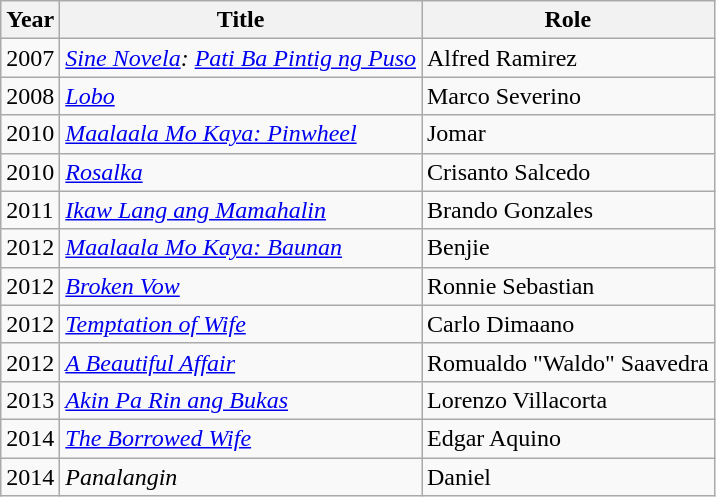<table class="wikitable">
<tr>
<th>Year</th>
<th>Title</th>
<th>Role</th>
</tr>
<tr>
<td>2007</td>
<td><em><a href='#'>Sine Novela</a>: <a href='#'>Pati Ba Pintig ng Puso</a></em></td>
<td>Alfred Ramirez</td>
</tr>
<tr>
<td>2008</td>
<td><em><a href='#'>Lobo</a></em></td>
<td>Marco Severino</td>
</tr>
<tr>
<td>2010</td>
<td><em><a href='#'>Maalaala Mo Kaya: Pinwheel</a></em></td>
<td>Jomar</td>
</tr>
<tr>
<td>2010</td>
<td><em><a href='#'>Rosalka</a></em></td>
<td>Crisanto Salcedo</td>
</tr>
<tr>
<td>2011</td>
<td><em><a href='#'>Ikaw Lang ang Mamahalin</a></em></td>
<td>Brando Gonzales</td>
</tr>
<tr>
<td>2012</td>
<td><em><a href='#'>Maalaala Mo Kaya: Baunan</a></em></td>
<td>Benjie</td>
</tr>
<tr>
<td>2012</td>
<td><em><a href='#'>Broken Vow</a></em></td>
<td>Ronnie Sebastian</td>
</tr>
<tr>
<td>2012</td>
<td><em><a href='#'>Temptation of Wife</a></em></td>
<td>Carlo Dimaano</td>
</tr>
<tr>
<td>2012</td>
<td><em><a href='#'>A Beautiful Affair</a></em></td>
<td>Romualdo "Waldo" Saavedra</td>
</tr>
<tr>
<td>2013</td>
<td><em><a href='#'>Akin Pa Rin ang Bukas</a></em></td>
<td>Lorenzo Villacorta</td>
</tr>
<tr>
<td>2014</td>
<td><em><a href='#'>The Borrowed Wife</a></em></td>
<td>Edgar Aquino</td>
</tr>
<tr>
<td>2014</td>
<td><em>Panalangin</em></td>
<td>Daniel</td>
</tr>
</table>
